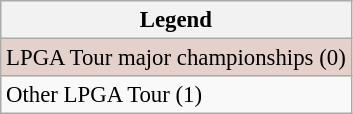<table class="wikitable" style="font-size:95%;">
<tr>
<th>Legend</th>
</tr>
<tr style="background:#e5d1cb;">
<td>LPGA Tour major championships (0)</td>
</tr>
<tr>
<td>Other LPGA Tour (1)</td>
</tr>
</table>
